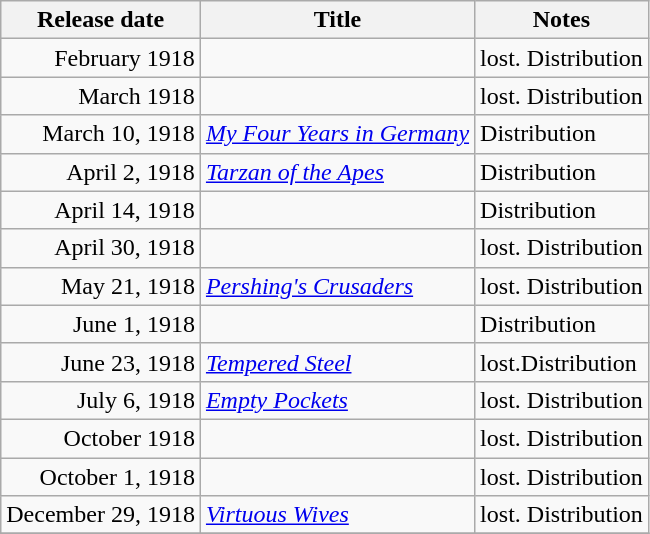<table class="wikitable sortable">
<tr>
<th>Release date</th>
<th>Title</th>
<th>Notes</th>
</tr>
<tr>
<td align="right">February 1918</td>
<td><em></em></td>
<td>lost. Distribution</td>
</tr>
<tr>
<td align="right">March 1918</td>
<td><em></em></td>
<td>lost. Distribution</td>
</tr>
<tr>
<td align="right">March 10, 1918</td>
<td><em><a href='#'>My Four Years in Germany</a></em></td>
<td>Distribution</td>
</tr>
<tr>
<td align="right">April 2, 1918</td>
<td><em><a href='#'>Tarzan of the Apes</a></em></td>
<td>Distribution</td>
</tr>
<tr>
<td align="right">April 14, 1918</td>
<td><em></em></td>
<td>Distribution</td>
</tr>
<tr>
<td align="right">April 30, 1918</td>
<td><em></em></td>
<td>lost. Distribution</td>
</tr>
<tr>
<td align="right">May 21, 1918</td>
<td><em><a href='#'>Pershing's Crusaders</a></em></td>
<td>lost. Distribution</td>
</tr>
<tr>
<td align="right">June 1, 1918</td>
<td><em></em></td>
<td>Distribution</td>
</tr>
<tr>
<td align="right">June 23, 1918</td>
<td><em><a href='#'>Tempered Steel</a></em></td>
<td>lost.Distribution</td>
</tr>
<tr>
<td align="right">July 6, 1918</td>
<td><em><a href='#'>Empty Pockets</a></em></td>
<td>lost. Distribution</td>
</tr>
<tr>
<td align="right">October 1918</td>
<td><em></em></td>
<td>lost. Distribution</td>
</tr>
<tr>
<td align="right">October 1, 1918</td>
<td><em></em></td>
<td>lost. Distribution</td>
</tr>
<tr>
<td align="right">December 29, 1918</td>
<td><em><a href='#'>Virtuous Wives</a></em></td>
<td>lost. Distribution</td>
</tr>
<tr>
</tr>
</table>
